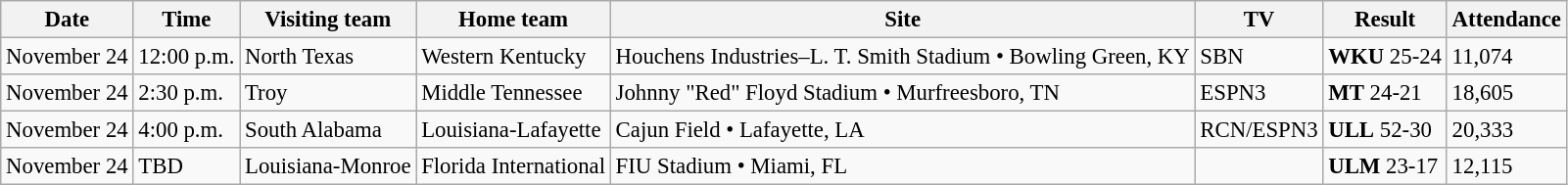<table class="wikitable" style="font-size:95%;">
<tr>
<th>Date</th>
<th>Time</th>
<th>Visiting team</th>
<th>Home team</th>
<th>Site</th>
<th>TV</th>
<th>Result</th>
<th>Attendance</th>
</tr>
<tr style=>
<td>November 24</td>
<td>12:00 p.m.</td>
<td>North Texas</td>
<td>Western Kentucky</td>
<td>Houchens Industries–L. T. Smith Stadium • Bowling Green, KY</td>
<td>SBN</td>
<td><strong>WKU</strong> 25-24</td>
<td>11,074</td>
</tr>
<tr style=>
<td>November 24</td>
<td>2:30 p.m.</td>
<td>Troy</td>
<td>Middle Tennessee</td>
<td>Johnny "Red" Floyd Stadium • Murfreesboro, TN</td>
<td>ESPN3</td>
<td><strong>MT</strong> 24-21</td>
<td>18,605</td>
</tr>
<tr style=>
<td>November 24</td>
<td>4:00 p.m.</td>
<td>South Alabama</td>
<td>Louisiana-Lafayette</td>
<td>Cajun Field • Lafayette, LA</td>
<td>RCN/ESPN3</td>
<td><strong>ULL</strong> 52-30</td>
<td>20,333</td>
</tr>
<tr style=>
<td>November 24</td>
<td>TBD</td>
<td>Louisiana-Monroe</td>
<td>Florida International</td>
<td>FIU Stadium • Miami, FL</td>
<td></td>
<td><strong>ULM</strong> 23-17</td>
<td>12,115</td>
</tr>
</table>
